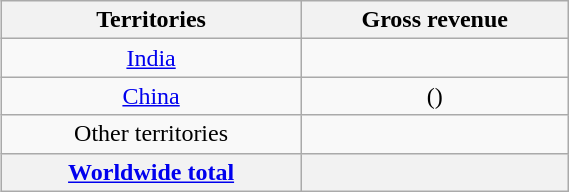<table class="wikitable"  style="float:right; width:30%; text-align:center;">
<tr>
<th>Territories</th>
<th>Gross revenue</th>
</tr>
<tr>
<td><a href='#'>India</a></td>
<td></td>
</tr>
<tr>
<td><a href='#'>China</a></td>
<td> ()</td>
</tr>
<tr>
<td>Other territories</td>
<td></td>
</tr>
<tr>
<th><a href='#'>Worldwide total</a></th>
<th></th>
</tr>
</table>
